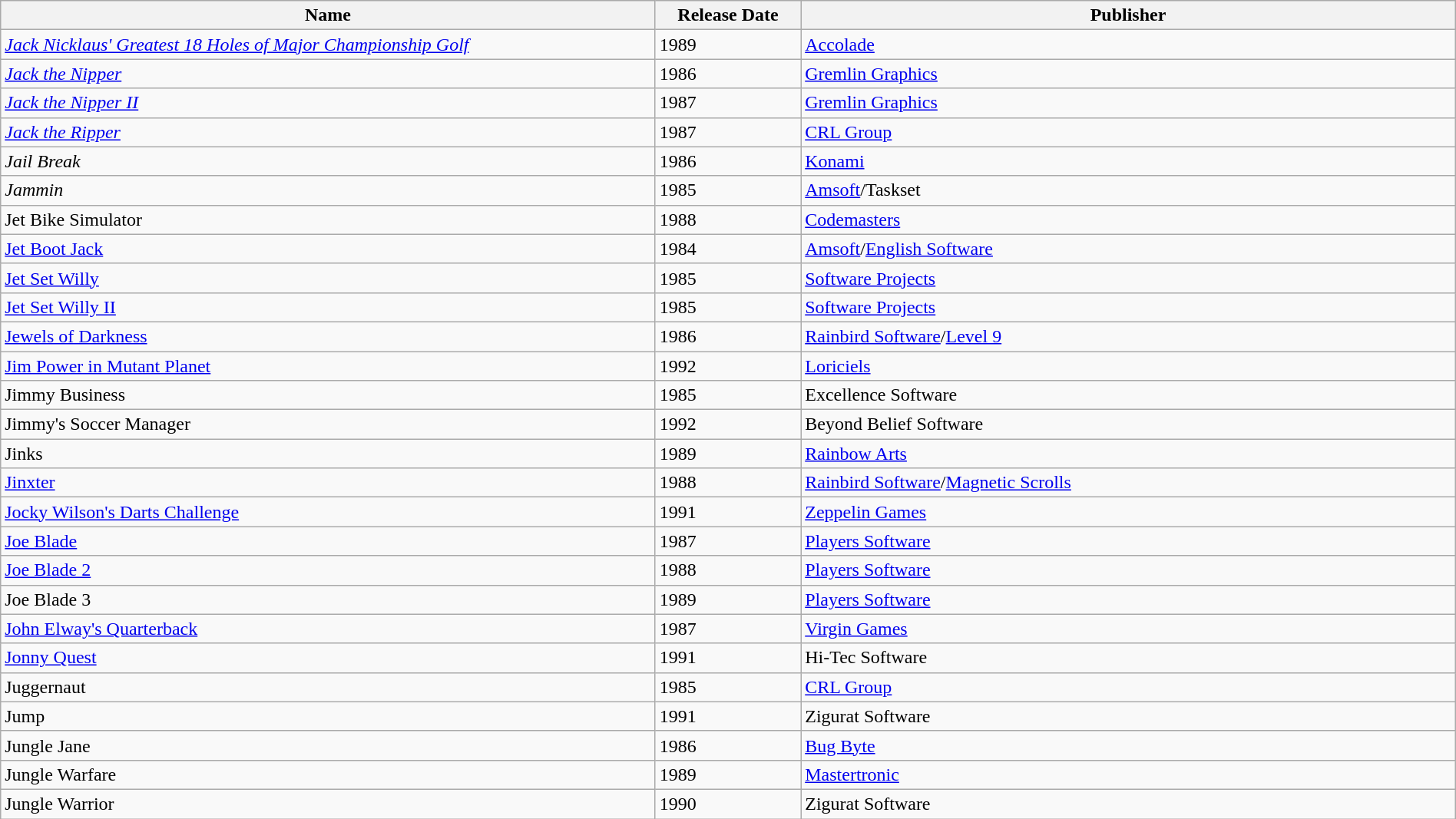<table class="wikitable sortable" style="width:100%;">
<tr>
<th style="width:45%;">Name</th>
<th style="width:10%;">Release Date</th>
<th style="width:45%;">Publisher</th>
</tr>
<tr>
<td><em><a href='#'>Jack Nicklaus' Greatest 18 Holes of Major Championship Golf</a></em></td>
<td>1989</td>
<td><a href='#'>Accolade</a></td>
</tr>
<tr>
<td><em><a href='#'>Jack the Nipper</a></em></td>
<td>1986</td>
<td><a href='#'>Gremlin Graphics</a></td>
</tr>
<tr>
<td><em><a href='#'>Jack the Nipper II</a></em></td>
<td>1987</td>
<td><a href='#'>Gremlin Graphics</a></td>
</tr>
<tr>
<td><em><a href='#'>Jack the Ripper</a></em></td>
<td>1987</td>
<td><a href='#'>CRL Group</a></td>
</tr>
<tr>
<td><em>Jail Break</em></td>
<td>1986</td>
<td><a href='#'>Konami</a></td>
</tr>
<tr>
<td><em>Jammin<strong></td>
<td>1985</td>
<td><a href='#'>Amsoft</a>/Taskset</td>
</tr>
<tr>
<td></em>Jet Bike Simulator<em></td>
<td>1988</td>
<td><a href='#'>Codemasters</a></td>
</tr>
<tr>
<td></em><a href='#'>Jet Boot Jack</a><em></td>
<td>1984</td>
<td><a href='#'>Amsoft</a>/<a href='#'>English Software</a></td>
</tr>
<tr>
<td></em><a href='#'>Jet Set Willy</a><em></td>
<td>1985</td>
<td><a href='#'>Software Projects</a></td>
</tr>
<tr>
<td></em><a href='#'>Jet Set Willy II</a><em></td>
<td>1985</td>
<td><a href='#'>Software Projects</a></td>
</tr>
<tr>
<td></em><a href='#'>Jewels of Darkness</a><em></td>
<td>1986</td>
<td><a href='#'>Rainbird Software</a>/<a href='#'>Level 9</a></td>
</tr>
<tr>
<td></em><a href='#'>Jim Power in Mutant Planet</a><em></td>
<td>1992</td>
<td><a href='#'>Loriciels</a></td>
</tr>
<tr>
<td></em>Jimmy Business<em></td>
<td>1985</td>
<td>Excellence Software</td>
</tr>
<tr>
<td></em>Jimmy's Soccer Manager<em></td>
<td>1992</td>
<td>Beyond Belief Software</td>
</tr>
<tr>
<td></em>Jinks<em></td>
<td>1989</td>
<td><a href='#'>Rainbow Arts</a></td>
</tr>
<tr>
<td></em><a href='#'>Jinxter</a><em></td>
<td>1988</td>
<td><a href='#'>Rainbird Software</a>/<a href='#'>Magnetic Scrolls</a></td>
</tr>
<tr>
<td></em><a href='#'>Jocky Wilson's Darts Challenge</a><em></td>
<td>1991</td>
<td><a href='#'>Zeppelin Games</a></td>
</tr>
<tr>
<td></em><a href='#'>Joe Blade</a><em></td>
<td>1987</td>
<td><a href='#'>Players Software</a></td>
</tr>
<tr>
<td></em><a href='#'>Joe Blade 2</a><em></td>
<td>1988</td>
<td><a href='#'>Players Software</a></td>
</tr>
<tr>
<td></em>Joe Blade 3<em></td>
<td>1989</td>
<td><a href='#'>Players Software</a></td>
</tr>
<tr>
<td></em><a href='#'>John Elway's Quarterback</a><em></td>
<td>1987</td>
<td><a href='#'>Virgin Games</a></td>
</tr>
<tr>
<td></em><a href='#'>Jonny Quest</a><em></td>
<td>1991</td>
<td>Hi-Tec Software</td>
</tr>
<tr>
<td></em>Juggernaut<em></td>
<td>1985</td>
<td><a href='#'>CRL Group</a></td>
</tr>
<tr>
<td></em>Jump<em></td>
<td>1991</td>
<td>Zigurat Software</td>
</tr>
<tr>
<td></em>Jungle Jane<em></td>
<td>1986</td>
<td><a href='#'>Bug Byte</a></td>
</tr>
<tr>
<td></em>Jungle Warfare<em></td>
<td>1989</td>
<td><a href='#'>Mastertronic</a></td>
</tr>
<tr>
<td></em>Jungle Warrior<em></td>
<td>1990</td>
<td>Zigurat Software</td>
</tr>
</table>
